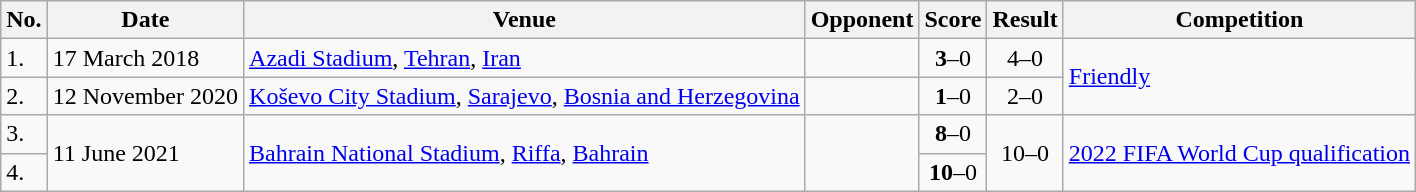<table class="wikitable">
<tr>
<th>No.</th>
<th>Date</th>
<th>Venue</th>
<th>Opponent</th>
<th>Score</th>
<th>Result</th>
<th>Competition</th>
</tr>
<tr>
<td>1.</td>
<td>17 March 2018</td>
<td><a href='#'>Azadi Stadium</a>, <a href='#'>Tehran</a>, <a href='#'>Iran</a></td>
<td></td>
<td align=center><strong>3</strong>–0</td>
<td align=center>4–0</td>
<td rowspan=2><a href='#'>Friendly</a></td>
</tr>
<tr>
<td>2.</td>
<td>12 November 2020</td>
<td><a href='#'>Koševo City Stadium</a>, <a href='#'>Sarajevo</a>, <a href='#'>Bosnia and Herzegovina</a></td>
<td></td>
<td align=center><strong>1</strong>–0</td>
<td align=center>2–0</td>
</tr>
<tr>
<td>3.</td>
<td rowspan=2>11 June 2021</td>
<td rowspan=2><a href='#'>Bahrain National Stadium</a>, <a href='#'>Riffa</a>, <a href='#'>Bahrain</a></td>
<td rowspan=2></td>
<td align=center><strong>8</strong>–0</td>
<td rowspan=2 align=center>10–0</td>
<td rowspan=2><a href='#'>2022 FIFA World Cup qualification</a></td>
</tr>
<tr>
<td>4.</td>
<td align=center><strong>10</strong>–0</td>
</tr>
</table>
